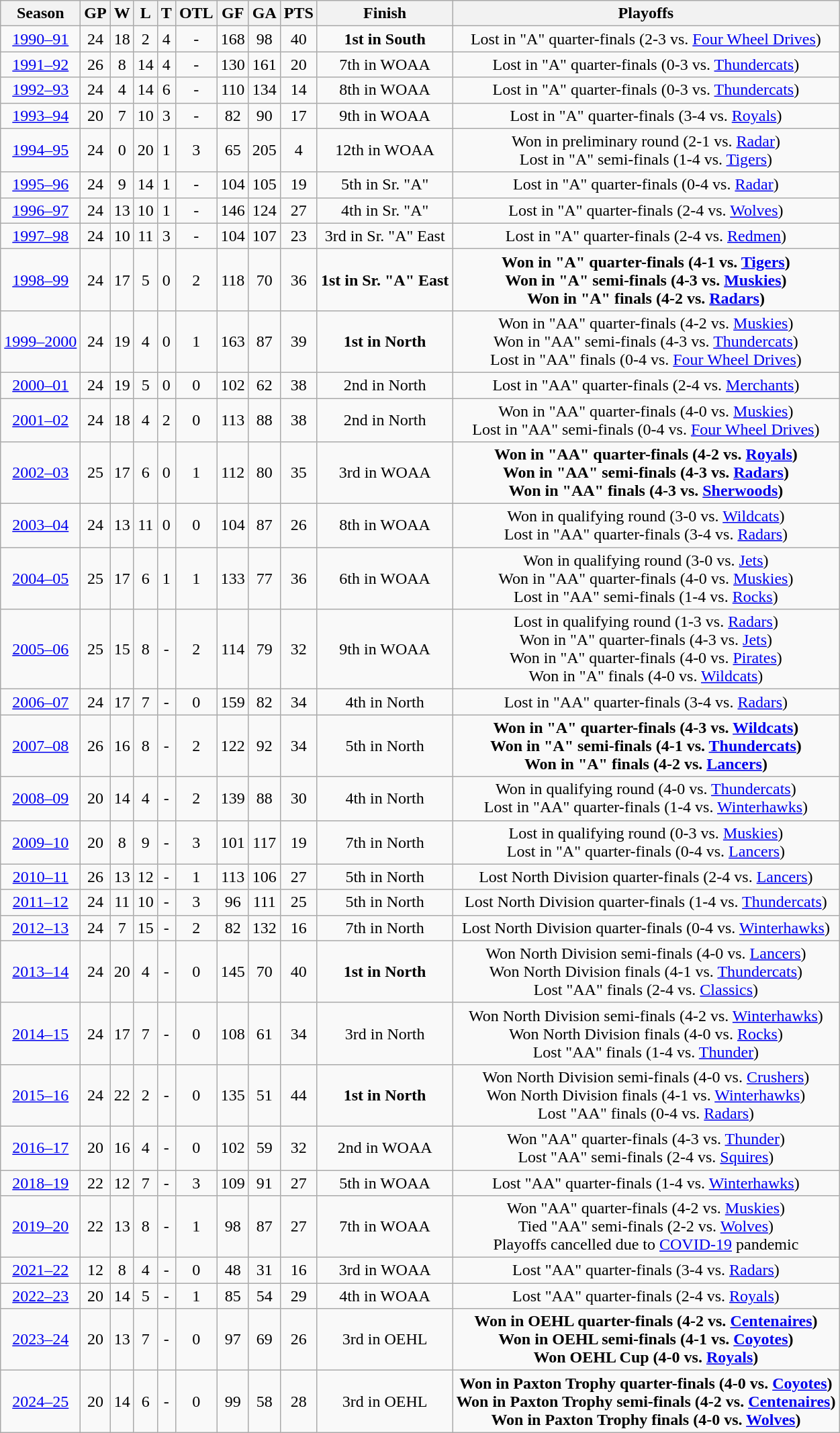<table class="wikitable">
<tr>
<th>Season</th>
<th>GP</th>
<th>W</th>
<th>L</th>
<th>T</th>
<th>OTL</th>
<th>GF</th>
<th>GA</th>
<th>PTS</th>
<th>Finish</th>
<th>Playoffs</th>
</tr>
<tr align="center">
<td><a href='#'>1990–91</a></td>
<td>24</td>
<td>18</td>
<td>2</td>
<td>4</td>
<td>-</td>
<td>168</td>
<td>98</td>
<td>40</td>
<td><strong>1st in South</strong></td>
<td>Lost in "A" quarter-finals (2-3 vs. <a href='#'>Four Wheel Drives</a>)</td>
</tr>
<tr align="center">
<td><a href='#'>1991–92</a></td>
<td>26</td>
<td>8</td>
<td>14</td>
<td>4</td>
<td>-</td>
<td>130</td>
<td>161</td>
<td>20</td>
<td>7th in WOAA</td>
<td>Lost in "A" quarter-finals (0-3 vs. <a href='#'>Thundercats</a>)</td>
</tr>
<tr align="center">
<td><a href='#'>1992–93</a></td>
<td>24</td>
<td>4</td>
<td>14</td>
<td>6</td>
<td>-</td>
<td>110</td>
<td>134</td>
<td>14</td>
<td>8th in WOAA</td>
<td>Lost in "A" quarter-finals (0-3 vs. <a href='#'>Thundercats</a>)</td>
</tr>
<tr align="center">
<td><a href='#'>1993–94</a></td>
<td>20</td>
<td>7</td>
<td>10</td>
<td>3</td>
<td>-</td>
<td>82</td>
<td>90</td>
<td>17</td>
<td>9th in WOAA</td>
<td>Lost in "A" quarter-finals (3-4 vs. <a href='#'>Royals</a>)</td>
</tr>
<tr align="center">
<td><a href='#'>1994–95</a></td>
<td>24</td>
<td>0</td>
<td>20</td>
<td>1</td>
<td>3</td>
<td>65</td>
<td>205</td>
<td>4</td>
<td>12th in WOAA</td>
<td>Won in preliminary round (2-1 vs. <a href='#'>Radar</a>) <br> Lost in "A" semi-finals (1-4 vs. <a href='#'>Tigers</a>)</td>
</tr>
<tr align="center">
<td><a href='#'>1995–96</a></td>
<td>24</td>
<td>9</td>
<td>14</td>
<td>1</td>
<td>-</td>
<td>104</td>
<td>105</td>
<td>19</td>
<td>5th in Sr. "A"</td>
<td>Lost in "A" quarter-finals (0-4 vs. <a href='#'>Radar</a>)</td>
</tr>
<tr align="center">
<td><a href='#'>1996–97</a></td>
<td>24</td>
<td>13</td>
<td>10</td>
<td>1</td>
<td>-</td>
<td>146</td>
<td>124</td>
<td>27</td>
<td>4th in Sr. "A"</td>
<td>Lost in "A" quarter-finals (2-4 vs. <a href='#'>Wolves</a>)</td>
</tr>
<tr align="center">
<td><a href='#'>1997–98</a></td>
<td>24</td>
<td>10</td>
<td>11</td>
<td>3</td>
<td>-</td>
<td>104</td>
<td>107</td>
<td>23</td>
<td>3rd in Sr. "A" East</td>
<td>Lost in "A" quarter-finals (2-4 vs. <a href='#'>Redmen</a>)</td>
</tr>
<tr align="center">
<td><a href='#'>1998–99</a></td>
<td>24</td>
<td>17</td>
<td>5</td>
<td>0</td>
<td>2</td>
<td>118</td>
<td>70</td>
<td>36</td>
<td><strong>1st in Sr. "A" East</strong></td>
<td><strong>Won in "A" quarter-finals (4-1 vs. <a href='#'>Tigers</a>) <br> Won in "A" semi-finals (4-3 vs. <a href='#'>Muskies</a>) <br> Won in "A" finals (4-2 vs. <a href='#'>Radars</a>)</strong></td>
</tr>
<tr align="center">
<td><a href='#'>1999–2000</a></td>
<td>24</td>
<td>19</td>
<td>4</td>
<td>0</td>
<td>1</td>
<td>163</td>
<td>87</td>
<td>39</td>
<td><strong>1st in North</strong></td>
<td>Won in "AA" quarter-finals (4-2 vs. <a href='#'>Muskies</a>) <br> Won in "AA" semi-finals (4-3 vs. <a href='#'>Thundercats</a>) <br> Lost in "AA" finals (0-4 vs. <a href='#'>Four Wheel Drives</a>)</td>
</tr>
<tr align="center">
<td><a href='#'>2000–01</a></td>
<td>24</td>
<td>19</td>
<td>5</td>
<td>0</td>
<td>0</td>
<td>102</td>
<td>62</td>
<td>38</td>
<td>2nd in North</td>
<td>Lost in "AA" quarter-finals (2-4 vs. <a href='#'>Merchants</a>)</td>
</tr>
<tr align="center">
<td><a href='#'>2001–02</a></td>
<td>24</td>
<td>18</td>
<td>4</td>
<td>2</td>
<td>0</td>
<td>113</td>
<td>88</td>
<td>38</td>
<td>2nd in North</td>
<td>Won in "AA" quarter-finals (4-0 vs. <a href='#'>Muskies</a>) <br> Lost in "AA" semi-finals (0-4 vs. <a href='#'>Four Wheel Drives</a>)</td>
</tr>
<tr align="center">
<td><a href='#'>2002–03</a></td>
<td>25</td>
<td>17</td>
<td>6</td>
<td>0</td>
<td>1</td>
<td>112</td>
<td>80</td>
<td>35</td>
<td>3rd in WOAA</td>
<td><strong>Won in "AA" quarter-finals (4-2 vs. <a href='#'>Royals</a>) <br> Won in "AA" semi-finals (4-3 vs. <a href='#'>Radars</a>) <br> Won in "AA" finals (4-3 vs. <a href='#'>Sherwoods</a>)</strong></td>
</tr>
<tr align="center">
<td><a href='#'>2003–04</a></td>
<td>24</td>
<td>13</td>
<td>11</td>
<td>0</td>
<td>0</td>
<td>104</td>
<td>87</td>
<td>26</td>
<td>8th in WOAA</td>
<td>Won in qualifying round (3-0 vs. <a href='#'>Wildcats</a>) <br> Lost in "AA" quarter-finals (3-4 vs. <a href='#'>Radars</a>)</td>
</tr>
<tr align="center">
<td><a href='#'>2004–05</a></td>
<td>25</td>
<td>17</td>
<td>6</td>
<td>1</td>
<td>1</td>
<td>133</td>
<td>77</td>
<td>36</td>
<td>6th in WOAA</td>
<td>Won in qualifying round (3-0 vs. <a href='#'>Jets</a>) <br> Won in "AA" quarter-finals (4-0 vs. <a href='#'>Muskies</a>) <br> Lost in "AA" semi-finals (1-4 vs. <a href='#'>Rocks</a>)</td>
</tr>
<tr align="center">
<td><a href='#'>2005–06</a></td>
<td>25</td>
<td>15</td>
<td>8</td>
<td>-</td>
<td>2</td>
<td>114</td>
<td>79</td>
<td>32</td>
<td>9th in WOAA</td>
<td>Lost in qualifying round (1-3 vs. <a href='#'>Radars</a>) <br> Won in "A" quarter-finals (4-3 vs. <a href='#'>Jets</a>) <br> Won in "A" quarter-finals (4-0 vs. <a href='#'>Pirates</a>) <br> Won in "A" finals (4-0 vs. <a href='#'>Wildcats</a>)</td>
</tr>
<tr align="center">
<td><a href='#'>2006–07</a></td>
<td>24</td>
<td>17</td>
<td>7</td>
<td>-</td>
<td>0</td>
<td>159</td>
<td>82</td>
<td>34</td>
<td>4th in North</td>
<td>Lost in "AA" quarter-finals (3-4 vs. <a href='#'>Radars</a>)</td>
</tr>
<tr align="center">
<td><a href='#'>2007–08</a></td>
<td>26</td>
<td>16</td>
<td>8</td>
<td>-</td>
<td>2</td>
<td>122</td>
<td>92</td>
<td>34</td>
<td>5th in North</td>
<td><strong>Won in "A" quarter-finals (4-3 vs. <a href='#'>Wildcats</a>) <br> Won in "A" semi-finals (4-1 vs. <a href='#'>Thundercats</a>) <br> Won in "A" finals (4-2 vs. <a href='#'>Lancers</a>)</strong></td>
</tr>
<tr align="center">
<td><a href='#'>2008–09</a></td>
<td>20</td>
<td>14</td>
<td>4</td>
<td>-</td>
<td>2</td>
<td>139</td>
<td>88</td>
<td>30</td>
<td>4th in North</td>
<td>Won in qualifying round (4-0 vs. <a href='#'>Thundercats</a>) <br> Lost in "AA" quarter-finals (1-4 vs. <a href='#'>Winterhawks</a>)</td>
</tr>
<tr align="center">
<td><a href='#'>2009–10</a></td>
<td>20</td>
<td>8</td>
<td>9</td>
<td>-</td>
<td>3</td>
<td>101</td>
<td>117</td>
<td>19</td>
<td>7th in North</td>
<td>Lost in qualifying round (0-3 vs. <a href='#'>Muskies</a>) <br> Lost in "A" quarter-finals (0-4 vs. <a href='#'>Lancers</a>)</td>
</tr>
<tr align="center">
<td><a href='#'>2010–11</a></td>
<td>26</td>
<td>13</td>
<td>12</td>
<td>-</td>
<td>1</td>
<td>113</td>
<td>106</td>
<td>27</td>
<td>5th in North</td>
<td>Lost North Division quarter-finals (2-4 vs. <a href='#'>Lancers</a>)</td>
</tr>
<tr align="center">
<td><a href='#'>2011–12</a></td>
<td>24</td>
<td>11</td>
<td>10</td>
<td>-</td>
<td>3</td>
<td>96</td>
<td>111</td>
<td>25</td>
<td>5th in North</td>
<td>Lost North Division quarter-finals (1-4 vs. <a href='#'>Thundercats</a>)</td>
</tr>
<tr align="center">
<td><a href='#'>2012–13</a></td>
<td>24</td>
<td>7</td>
<td>15</td>
<td>-</td>
<td>2</td>
<td>82</td>
<td>132</td>
<td>16</td>
<td>7th in North</td>
<td>Lost North Division quarter-finals (0-4 vs. <a href='#'>Winterhawks</a>)</td>
</tr>
<tr align="center">
<td><a href='#'>2013–14</a></td>
<td>24</td>
<td>20</td>
<td>4</td>
<td>-</td>
<td>0</td>
<td>145</td>
<td>70</td>
<td>40</td>
<td><strong>1st in North</strong></td>
<td>Won North Division semi-finals (4-0 vs. <a href='#'>Lancers</a>) <br> Won North Division finals (4-1 vs. <a href='#'>Thundercats</a>) <br> Lost "AA" finals (2-4 vs. <a href='#'>Classics</a>)</td>
</tr>
<tr align="center">
<td><a href='#'>2014–15</a></td>
<td>24</td>
<td>17</td>
<td>7</td>
<td>-</td>
<td>0</td>
<td>108</td>
<td>61</td>
<td>34</td>
<td>3rd in North</td>
<td>Won North Division semi-finals (4-2 vs. <a href='#'>Winterhawks</a>) <br> Won North Division finals (4-0 vs. <a href='#'>Rocks</a>) <br> Lost "AA" finals (1-4 vs. <a href='#'>Thunder</a>)</td>
</tr>
<tr align="center">
<td><a href='#'>2015–16</a></td>
<td>24</td>
<td>22</td>
<td>2</td>
<td>-</td>
<td>0</td>
<td>135</td>
<td>51</td>
<td>44</td>
<td><strong>1st in North</strong></td>
<td>Won North Division semi-finals (4-0 vs. <a href='#'>Crushers</a>) <br> Won North Division finals (4-1 vs. <a href='#'>Winterhawks</a>) <br> Lost "AA" finals (0-4 vs. <a href='#'>Radars</a>)</td>
</tr>
<tr align="center">
<td><a href='#'>2016–17</a></td>
<td>20</td>
<td>16</td>
<td>4</td>
<td>-</td>
<td>0</td>
<td>102</td>
<td>59</td>
<td>32</td>
<td>2nd in WOAA</td>
<td>Won "AA" quarter-finals (4-3 vs. <a href='#'>Thunder</a>) <br> Lost "AA" semi-finals (2-4 vs. <a href='#'>Squires</a>)</td>
</tr>
<tr align="center">
<td><a href='#'>2018–19</a></td>
<td>22</td>
<td>12</td>
<td>7</td>
<td>-</td>
<td>3</td>
<td>109</td>
<td>91</td>
<td>27</td>
<td>5th in WOAA</td>
<td>Lost "AA" quarter-finals (1-4 vs. <a href='#'>Winterhawks</a>)</td>
</tr>
<tr align="center">
<td><a href='#'>2019–20</a></td>
<td>22</td>
<td>13</td>
<td>8</td>
<td>-</td>
<td>1</td>
<td>98</td>
<td>87</td>
<td>27</td>
<td>7th in WOAA</td>
<td>Won "AA" quarter-finals (4-2 vs. <a href='#'>Muskies</a>) <br> Tied "AA" semi-finals (2-2 vs. <a href='#'>Wolves</a>) <br> Playoffs cancelled due to <a href='#'>COVID-19</a> pandemic</td>
</tr>
<tr align="center">
<td><a href='#'>2021–22</a></td>
<td>12</td>
<td>8</td>
<td>4</td>
<td>-</td>
<td>0</td>
<td>48</td>
<td>31</td>
<td>16</td>
<td>3rd in WOAA</td>
<td>Lost "AA" quarter-finals (3-4 vs. <a href='#'>Radars</a>)</td>
</tr>
<tr align="center">
<td><a href='#'>2022–23</a></td>
<td>20</td>
<td>14</td>
<td>5</td>
<td>-</td>
<td>1</td>
<td>85</td>
<td>54</td>
<td>29</td>
<td>4th in WOAA</td>
<td>Lost "AA" quarter-finals (2-4 vs. <a href='#'>Royals</a>)</td>
</tr>
<tr align="center">
<td><a href='#'>2023–24</a></td>
<td>20</td>
<td>13</td>
<td>7</td>
<td>-</td>
<td>0</td>
<td>97</td>
<td>69</td>
<td>26</td>
<td>3rd in OEHL</td>
<td><strong>Won in OEHL quarter-finals (4-2 vs. <a href='#'>Centenaires</a>) <br> Won in OEHL semi-finals (4-1 vs. <a href='#'>Coyotes</a>) <br> Won OEHL Cup (4-0 vs. <a href='#'>Royals</a>)</strong></td>
</tr>
<tr align="center">
<td><a href='#'>2024–25</a></td>
<td>20</td>
<td>14</td>
<td>6</td>
<td>-</td>
<td>0</td>
<td>99</td>
<td>58</td>
<td>28</td>
<td>3rd in OEHL</td>
<td><strong>Won in Paxton Trophy quarter-finals (4-0 vs. <a href='#'>Coyotes</a>) <br> Won in Paxton Trophy semi-finals (4-2 vs. <a href='#'>Centenaires</a>) <br> Won in Paxton Trophy finals (4-0 vs. <a href='#'>Wolves</a>)</strong></td>
</tr>
</table>
